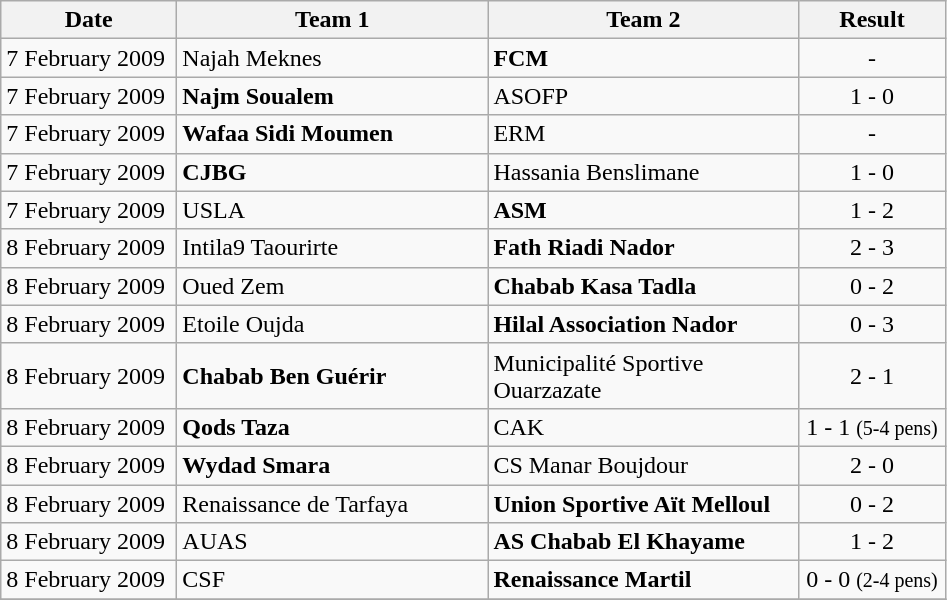<table class=wikitable>
<tr>
<th width="110">Date</th>
<th width="200">Team 1</th>
<th width="200">Team 2</th>
<th width="90">Result</th>
</tr>
<tr>
<td>7 February 2009</td>
<td>Najah Meknes</td>
<td><strong>FCM</strong></td>
<td align=center>-</td>
</tr>
<tr>
<td>7 February 2009</td>
<td><strong>Najm Soualem</strong></td>
<td>ASOFP</td>
<td align=center>1 - 0</td>
</tr>
<tr>
<td>7 February 2009</td>
<td><strong>Wafaa Sidi Moumen</strong></td>
<td>ERM</td>
<td align=center>-</td>
</tr>
<tr>
<td>7 February 2009</td>
<td><strong>CJBG</strong></td>
<td>Hassania Benslimane</td>
<td align=center>1 - 0</td>
</tr>
<tr>
<td>7 February 2009</td>
<td>USLA</td>
<td><strong>ASM</strong></td>
<td align=center>1 - 2</td>
</tr>
<tr>
<td>8 February 2009</td>
<td>Intila9 Taourirte</td>
<td><strong>Fath Riadi Nador</strong></td>
<td align=center>2 - 3</td>
</tr>
<tr>
<td>8 February 2009</td>
<td>Oued Zem</td>
<td><strong>Chabab Kasa Tadla</strong></td>
<td align=center>0 - 2</td>
</tr>
<tr>
<td>8 February 2009</td>
<td>Etoile Oujda</td>
<td><strong>Hilal Association Nador</strong></td>
<td align=center>0 - 3</td>
</tr>
<tr>
<td>8 February 2009</td>
<td><strong>Chabab Ben Guérir</strong></td>
<td>Municipalité Sportive Ouarzazate</td>
<td align=center>2 - 1</td>
</tr>
<tr>
<td>8 February 2009</td>
<td><strong>Qods Taza</strong></td>
<td>CAK</td>
<td align=center>1 - 1 <small>(5-4 pens)</small></td>
</tr>
<tr>
<td>8 February 2009</td>
<td><strong>Wydad Smara</strong></td>
<td>CS Manar Boujdour</td>
<td align=center>2 - 0</td>
</tr>
<tr>
<td>8 February 2009</td>
<td>Renaissance de Tarfaya</td>
<td><strong>Union Sportive Aït Melloul</strong></td>
<td align=center>0 - 2</td>
</tr>
<tr>
<td>8 February 2009</td>
<td>AUAS</td>
<td><strong>AS Chabab El Khayame</strong></td>
<td align=center>1 - 2</td>
</tr>
<tr>
<td>8 February 2009</td>
<td>CSF</td>
<td><strong>Renaissance Martil</strong></td>
<td align=center>0 - 0 <small>(2-4 pens)</small></td>
</tr>
<tr>
</tr>
</table>
